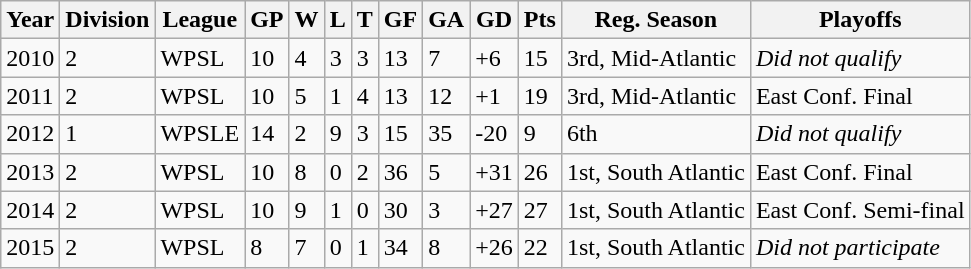<table class="wikitable">
<tr>
<th>Year</th>
<th>Division</th>
<th>League</th>
<th>GP</th>
<th>W</th>
<th>L</th>
<th>T</th>
<th>GF</th>
<th>GA</th>
<th>GD</th>
<th>Pts</th>
<th>Reg. Season</th>
<th>Playoffs</th>
</tr>
<tr>
<td>2010</td>
<td>2</td>
<td>WPSL</td>
<td>10</td>
<td>4</td>
<td>3</td>
<td>3</td>
<td>13</td>
<td>7</td>
<td>+6</td>
<td>15</td>
<td>3rd, Mid-Atlantic</td>
<td><em>Did not qualify</em></td>
</tr>
<tr>
<td>2011</td>
<td>2</td>
<td>WPSL</td>
<td>10</td>
<td>5</td>
<td>1</td>
<td>4</td>
<td>13</td>
<td>12</td>
<td>+1</td>
<td>19</td>
<td>3rd, Mid-Atlantic</td>
<td>East Conf. Final</td>
</tr>
<tr>
<td>2012</td>
<td>1</td>
<td>WPSLE</td>
<td>14</td>
<td>2</td>
<td>9</td>
<td>3</td>
<td>15</td>
<td>35</td>
<td>-20</td>
<td>9</td>
<td>6th</td>
<td><em>Did not qualify</em></td>
</tr>
<tr>
<td>2013</td>
<td>2</td>
<td>WPSL</td>
<td>10</td>
<td>8</td>
<td>0</td>
<td>2</td>
<td>36</td>
<td>5</td>
<td>+31</td>
<td>26</td>
<td>1st, South Atlantic</td>
<td>East Conf. Final</td>
</tr>
<tr>
<td>2014</td>
<td>2</td>
<td>WPSL</td>
<td>10</td>
<td>9</td>
<td>1</td>
<td>0</td>
<td>30</td>
<td>3</td>
<td>+27</td>
<td>27</td>
<td>1st, South Atlantic</td>
<td>East Conf. Semi-final</td>
</tr>
<tr>
<td>2015</td>
<td>2</td>
<td>WPSL</td>
<td>8</td>
<td>7</td>
<td>0</td>
<td>1</td>
<td>34</td>
<td>8</td>
<td>+26</td>
<td>22</td>
<td>1st, South Atlantic</td>
<td><em>Did not participate</em></td>
</tr>
</table>
